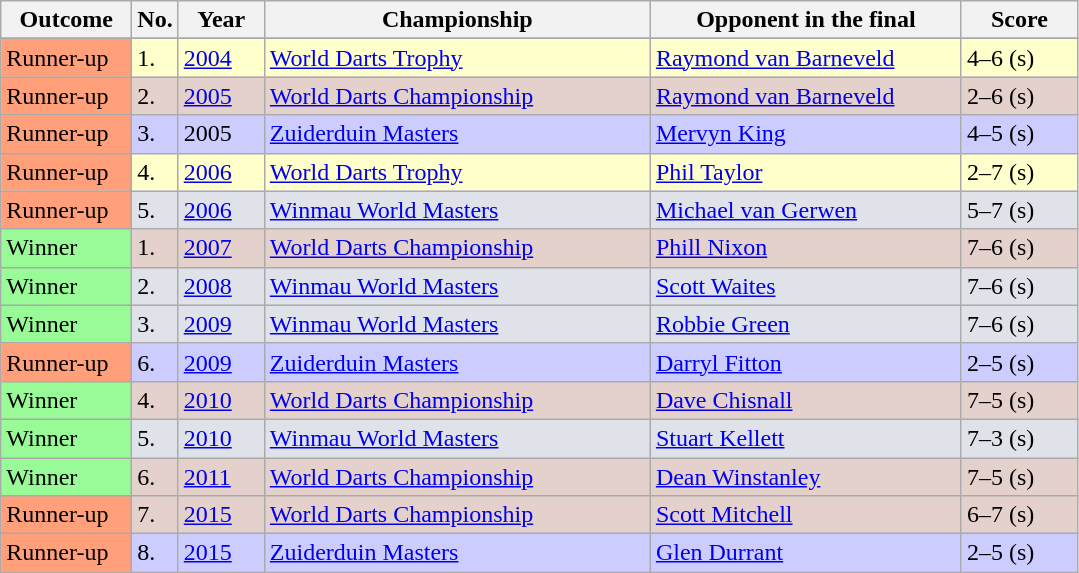<table class="sortable wikitable">
<tr>
<th style="width:80px;">Outcome</th>
<th style="width:20px;">No.</th>
<th style="width:50px;">Year</th>
<th style="width:250px;">Championship</th>
<th style="width:200px;">Opponent in the final</th>
<th style="width:70px;">Score</th>
</tr>
<tr style="background:#9cf;">
</tr>
<tr style="background:#ffc;">
<td style="background:#ffa07a">Runner-up</td>
<td>1.</td>
<td><a href='#'>2004</a></td>
<td><a href='#'>World Darts Trophy</a></td>
<td> <a href='#'>Raymond van Barneveld</a></td>
<td>4–6 (s)</td>
</tr>
<tr style="background:#e5d1cb;">
<td style="background:#ffa07a;">Runner-up</td>
<td>2.</td>
<td><a href='#'>2005</a></td>
<td><a href='#'>World Darts Championship</a></td>
<td> <a href='#'>Raymond van Barneveld</a></td>
<td>2–6 (s)</td>
</tr>
<tr style="background:#ccf;">
<td style="background:#ffa07a">Runner-up</td>
<td>3.</td>
<td>2005</td>
<td><a href='#'>Zuiderduin Masters</a></td>
<td> <a href='#'>Mervyn King</a></td>
<td>4–5 (s)</td>
</tr>
<tr style="background:#ffc;">
<td style="background:#ffa07a">Runner-up</td>
<td>4.</td>
<td><a href='#'>2006</a></td>
<td><a href='#'>World Darts Trophy</a></td>
<td> <a href='#'>Phil Taylor</a></td>
<td>2–7 (s)</td>
</tr>
<tr style="background:#dfe2e9;">
<td style="background:#ffa07a;">Runner-up</td>
<td>5.</td>
<td><a href='#'>2006</a></td>
<td><a href='#'>Winmau World Masters</a></td>
<td> <a href='#'>Michael van Gerwen</a></td>
<td>5–7 (s)</td>
</tr>
<tr style="background:#e5d1cb;">
<td style="background:#98FB98">Winner</td>
<td>1.</td>
<td><a href='#'>2007</a></td>
<td><a href='#'>World Darts Championship</a></td>
<td> <a href='#'>Phill Nixon</a></td>
<td>7–6 (s)</td>
</tr>
<tr style="background:#dfe2e9;">
<td style="background:#98FB98">Winner</td>
<td>2.</td>
<td><a href='#'>2008</a></td>
<td><a href='#'>Winmau World Masters</a></td>
<td> <a href='#'>Scott Waites</a></td>
<td>7–6 (s)</td>
</tr>
<tr style="background:#dfe2e9;">
<td style="background:#98FB98">Winner</td>
<td>3.</td>
<td><a href='#'>2009</a></td>
<td><a href='#'>Winmau World Masters</a></td>
<td> <a href='#'>Robbie Green</a></td>
<td>7–6 (s)</td>
</tr>
<tr style="background:#ccf;">
<td style="background:#ffa07a;">Runner-up</td>
<td>6.</td>
<td><a href='#'>2009</a></td>
<td><a href='#'>Zuiderduin Masters</a></td>
<td> <a href='#'>Darryl Fitton</a></td>
<td>2–5 (s)</td>
</tr>
<tr style="background:#e5d1cb;">
<td style="background:#98FB98">Winner</td>
<td>4.</td>
<td><a href='#'>2010</a></td>
<td><a href='#'>World Darts Championship</a></td>
<td> <a href='#'>Dave Chisnall</a></td>
<td>7–5 (s)</td>
</tr>
<tr style="background:#dfe2e9;">
<td style="background:#98FB98">Winner</td>
<td>5.</td>
<td><a href='#'>2010</a></td>
<td><a href='#'>Winmau World Masters</a></td>
<td> <a href='#'>Stuart Kellett</a></td>
<td>7–3 (s)</td>
</tr>
<tr style="background:#e5d1cb;">
<td style="background:#98FB98">Winner</td>
<td>6.</td>
<td><a href='#'>2011</a></td>
<td><a href='#'>World Darts Championship</a></td>
<td> <a href='#'>Dean Winstanley</a></td>
<td>7–5 (s)</td>
</tr>
<tr style="background:#e5d1cb;">
<td style="background:#ffa07a;">Runner-up</td>
<td>7.</td>
<td><a href='#'>2015</a></td>
<td><a href='#'>World Darts Championship</a></td>
<td> <a href='#'>Scott Mitchell</a></td>
<td>6–7 (s)</td>
</tr>
<tr style="background:#ccf;">
<td style="background:#ffa07a;">Runner-up</td>
<td>8.</td>
<td><a href='#'>2015</a></td>
<td><a href='#'>Zuiderduin Masters</a></td>
<td> <a href='#'>Glen Durrant</a></td>
<td>2–5 (s)</td>
</tr>
</table>
